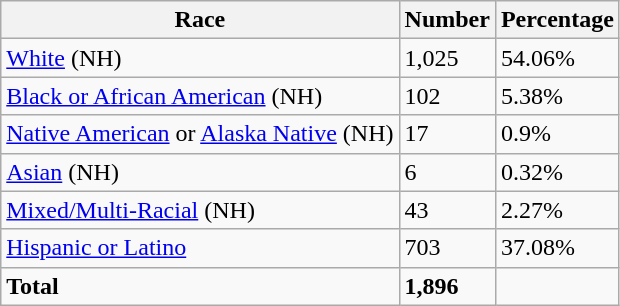<table class="wikitable">
<tr>
<th>Race</th>
<th>Number</th>
<th>Percentage</th>
</tr>
<tr>
<td><a href='#'>White</a> (NH)</td>
<td>1,025</td>
<td>54.06%</td>
</tr>
<tr>
<td><a href='#'>Black or African American</a> (NH)</td>
<td>102</td>
<td>5.38%</td>
</tr>
<tr>
<td><a href='#'>Native American</a> or <a href='#'>Alaska Native</a> (NH)</td>
<td>17</td>
<td>0.9%</td>
</tr>
<tr>
<td><a href='#'>Asian</a> (NH)</td>
<td>6</td>
<td>0.32%</td>
</tr>
<tr>
<td><a href='#'>Mixed/Multi-Racial</a> (NH)</td>
<td>43</td>
<td>2.27%</td>
</tr>
<tr>
<td><a href='#'>Hispanic or Latino</a></td>
<td>703</td>
<td>37.08%</td>
</tr>
<tr>
<td><strong>Total</strong></td>
<td><strong>1,896</strong></td>
<td></td>
</tr>
</table>
